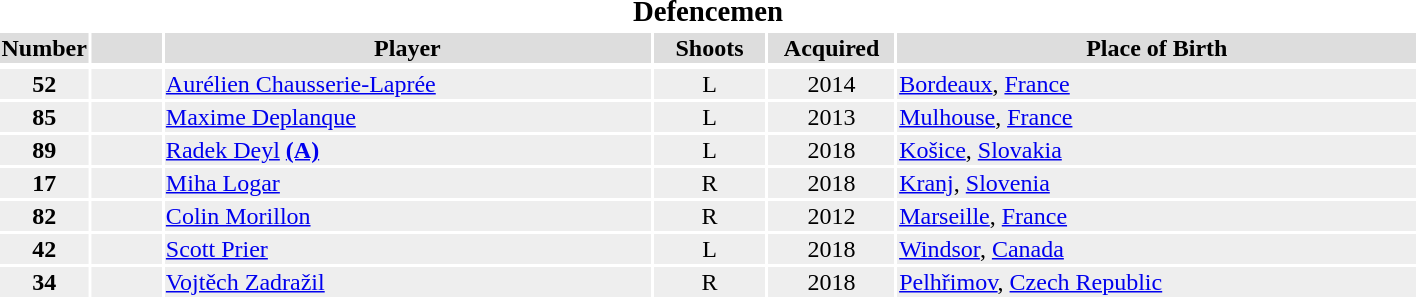<table width=75%>
<tr>
<th colspan=7><big>Defencemen</big></th>
</tr>
<tr bgcolor="#dddddd">
<th width=5%>Number</th>
<th width=5%></th>
<th !width=15%>Player</th>
<th width=8%>Shoots</th>
<th width=9%>Acquired</th>
<th width=37%>Place of Birth</th>
</tr>
<tr>
</tr>
<tr bgcolor="#eeeeee">
<td align=center><strong>52</strong></td>
<td align=center></td>
<td><a href='#'>Aurélien Chausserie-Laprée</a></td>
<td align=center>L</td>
<td align=center>2014</td>
<td><a href='#'>Bordeaux</a>, <a href='#'>France</a></td>
</tr>
<tr bgcolor="#eeeeee">
<td align=center><strong>85</strong></td>
<td align=center></td>
<td><a href='#'>Maxime Deplanque</a></td>
<td align=center>L</td>
<td align=center>2013</td>
<td><a href='#'>Mulhouse</a>, <a href='#'>France</a></td>
</tr>
<tr bgcolor="#eeeeee">
<td align=center><strong>89</strong></td>
<td align=center></td>
<td><a href='#'>Radek Deyl</a> <a href='#'><strong>(A)</strong></a></td>
<td align=center>L</td>
<td align=center>2018</td>
<td><a href='#'>Košice</a>, <a href='#'>Slovakia</a></td>
</tr>
<tr bgcolor="#eeeeee">
<td align=center><strong>17</strong></td>
<td align=center></td>
<td><a href='#'>Miha Logar</a></td>
<td align=center>R</td>
<td align=center>2018</td>
<td><a href='#'>Kranj</a>, <a href='#'>Slovenia</a></td>
</tr>
<tr bgcolor="#eeeeee">
<td align=center><strong>82</strong></td>
<td align=center></td>
<td><a href='#'>Colin Morillon</a></td>
<td align=center>R</td>
<td align=center>2012</td>
<td><a href='#'>Marseille</a>, <a href='#'>France</a></td>
</tr>
<tr bgcolor="#eeeeee">
<td align=center><strong>42</strong></td>
<td align=center></td>
<td><a href='#'>Scott Prier</a></td>
<td align=center>L</td>
<td align=center>2018</td>
<td><a href='#'>Windsor</a>, <a href='#'>Canada</a></td>
</tr>
<tr bgcolor="#eeeeee">
<td align=center><strong>34</strong></td>
<td align=center></td>
<td><a href='#'>Vojtěch Zadražil</a></td>
<td align=center>R</td>
<td align=center>2018</td>
<td><a href='#'>Pelhřimov</a>, <a href='#'>Czech Republic</a></td>
</tr>
</table>
